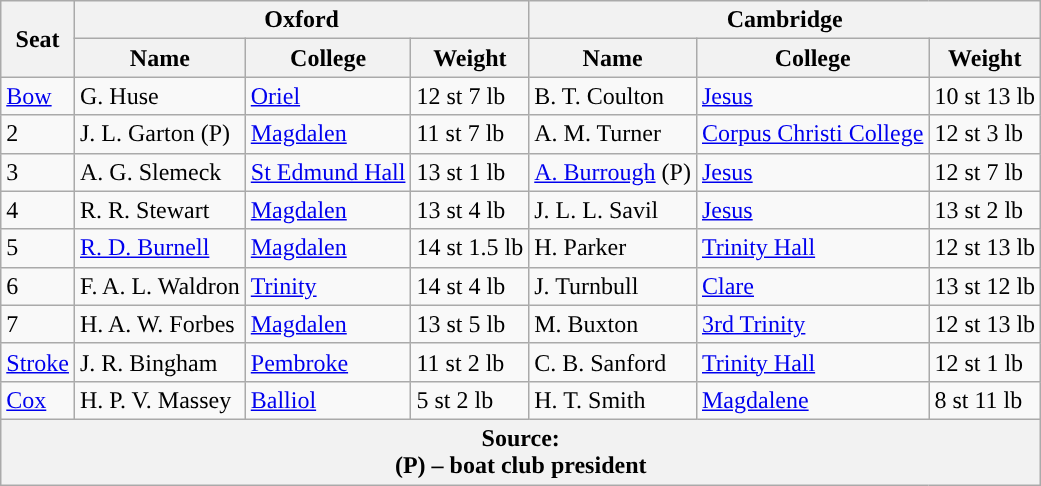<table class="wikitable">
<tr>
<th rowspan="2" scope="col">Seat</th>
<th colspan="3" scope="col">Oxford <br> </th>
<th colspan="3" scope="col">Cambridge <br> </th>
</tr>
<tr>
<th>Name</th>
<th>College</th>
<th>Weight</th>
<th>Name</th>
<th>College</th>
<th>Weight</th>
</tr>
<tr>
<td><a href='#'>Bow</a></td>
<td>G. Huse</td>
<td><a href='#'>Oriel</a></td>
<td>12 st 7 lb</td>
<td>B. T. Coulton</td>
<td><a href='#'>Jesus</a></td>
<td>10 st 13 lb</td>
</tr>
<tr>
<td>2</td>
<td>J. L. Garton (P)</td>
<td><a href='#'>Magdalen</a></td>
<td>11 st 7 lb</td>
<td>A. M. Turner</td>
<td><a href='#'>Corpus Christi College</a></td>
<td>12 st 3 lb</td>
</tr>
<tr>
<td>3</td>
<td>A. G. Slemeck</td>
<td><a href='#'>St Edmund Hall</a></td>
<td>13 st 1 lb</td>
<td><a href='#'>A. Burrough</a> (P)</td>
<td><a href='#'>Jesus</a></td>
<td>12 st 7 lb</td>
</tr>
<tr>
<td>4</td>
<td>R. R. Stewart</td>
<td><a href='#'>Magdalen</a></td>
<td>13 st 4 lb</td>
<td>J. L. L. Savil</td>
<td><a href='#'>Jesus</a></td>
<td>13 st 2 lb</td>
</tr>
<tr>
<td>5</td>
<td><a href='#'>R. D. Burnell</a></td>
<td><a href='#'>Magdalen</a></td>
<td>14 st 1.5 lb</td>
<td>H. Parker</td>
<td><a href='#'>Trinity Hall</a></td>
<td>12 st 13 lb</td>
</tr>
<tr>
<td>6</td>
<td>F. A. L. Waldron</td>
<td><a href='#'>Trinity</a></td>
<td>14 st 4 lb</td>
<td>J. Turnbull</td>
<td><a href='#'>Clare</a></td>
<td>13 st 12 lb</td>
</tr>
<tr>
<td>7</td>
<td>H. A. W. Forbes</td>
<td><a href='#'>Magdalen</a></td>
<td>13 st 5 lb</td>
<td>M. Buxton</td>
<td><a href='#'>3rd Trinity</a></td>
<td>12 st 13 lb</td>
</tr>
<tr>
<td><a href='#'>Stroke</a></td>
<td>J. R. Bingham</td>
<td><a href='#'>Pembroke</a></td>
<td>11 st 2 lb</td>
<td>C. B. Sanford</td>
<td><a href='#'>Trinity Hall</a></td>
<td>12 st 1 lb</td>
</tr>
<tr>
<td><a href='#'>Cox</a></td>
<td>H. P. V. Massey</td>
<td><a href='#'>Balliol</a></td>
<td>5 st 2 lb</td>
<td>H. T. Smith</td>
<td><a href='#'>Magdalene</a></td>
<td>8 st 11 lb</td>
</tr>
<tr>
<th colspan="7">Source:<br>(P) – boat club president</th>
</tr>
</table>
